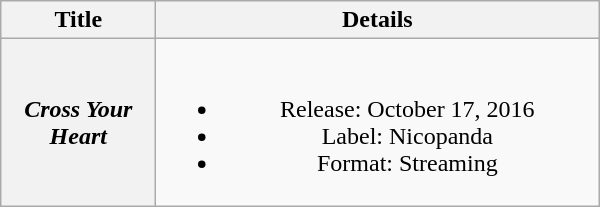<table class="wikitable plainrowheaders" style="text-align:center;">
<tr>
<th scope="col" style="width:6em;">Title</th>
<th scope="col" style="width:18em;">Details</th>
</tr>
<tr>
<th scope="row"><em>Cross Your Heart</em></th>
<td><br><ul><li>Release: October 17, 2016</li><li>Label: Nicopanda</li><li>Format: Streaming</li></ul></td>
</tr>
</table>
